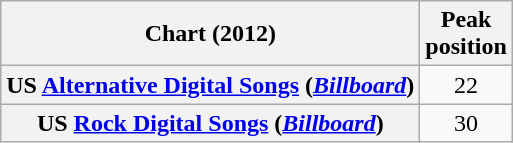<table class="wikitable plainrowheaders" style="text-align:center">
<tr>
<th scope="col">Chart (2012)</th>
<th scope="col">Peak<br>position</th>
</tr>
<tr>
<th scope="row">US <a href='#'>Alternative Digital Songs</a> (<em><a href='#'>Billboard</a></em>)</th>
<td>22</td>
</tr>
<tr>
<th scope="row">US <a href='#'>Rock Digital Songs</a> (<em><a href='#'>Billboard</a></em>)</th>
<td>30</td>
</tr>
</table>
